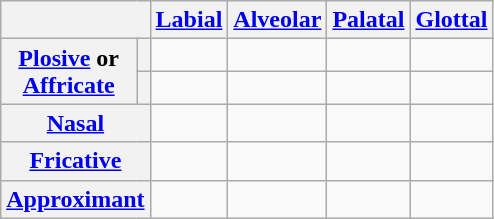<table class="wikitable" style=text-align:center>
<tr>
<th colspan=2></th>
<th><a href='#'>Labial</a></th>
<th><a href='#'>Alveolar</a></th>
<th><a href='#'>Palatal</a></th>
<th><a href='#'>Glottal</a></th>
</tr>
<tr>
<th rowspan=2><a href='#'>Plosive</a> or<br><a href='#'>Affricate</a></th>
<th></th>
<td></td>
<td></td>
<td></td>
<td></td>
</tr>
<tr>
<th></th>
<td></td>
<td></td>
<td></td>
<td></td>
</tr>
<tr>
<th colspan=2><a href='#'>Nasal</a></th>
<td></td>
<td></td>
<td></td>
<td></td>
</tr>
<tr>
<th colspan=2><a href='#'>Fricative</a></th>
<td></td>
<td></td>
<td></td>
<td></td>
</tr>
<tr>
<th colspan=2><a href='#'>Approximant</a></th>
<td></td>
<td></td>
<td></td>
<td></td>
</tr>
</table>
